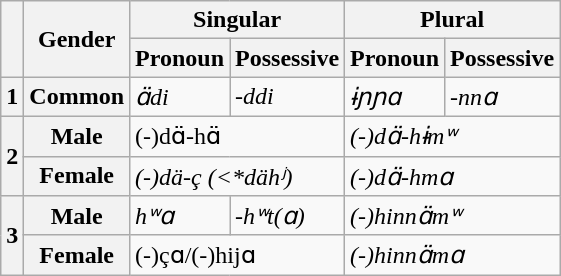<table class="wikitable">
<tr>
<th rowspan="2"></th>
<th rowspan="2">Gender</th>
<th colspan="2">Singular</th>
<th colspan="2">Plural</th>
</tr>
<tr>
<th>Pronoun</th>
<th>Possessive</th>
<th>Pronoun</th>
<th>Possessive</th>
</tr>
<tr>
<th>1</th>
<th>Common</th>
<td><em>ɑ̈di</em></td>
<td><em>-ddi</em></td>
<td><em>ɨɲɲɑ</em></td>
<td><em>-nnɑ</em></td>
</tr>
<tr>
<th rowspan="2">2</th>
<th>Male</th>
<td colspan="2">(-)dɑ̈-hɑ̈</td>
<td colspan="2"><em>(-)dɑ̈-hɨmʷ</em></td>
</tr>
<tr>
<th>Female</th>
<td colspan="2"><em>(-)dä-ç (<*dähʲ)</em></td>
<td colspan="2"><em>(-)dɑ̈-hmɑ</em></td>
</tr>
<tr>
<th rowspan="2">3</th>
<th>Male</th>
<td><em>hʷɑ</em></td>
<td><em>-hʷt(ɑ)</em></td>
<td colspan="2"><em>(-)hinnɑ̈mʷ</em></td>
</tr>
<tr>
<th>Female</th>
<td colspan="2">(-)çɑ/(-)hijɑ</td>
<td colspan="2"><em>(-)hinnɑ̈mɑ</em></td>
</tr>
</table>
